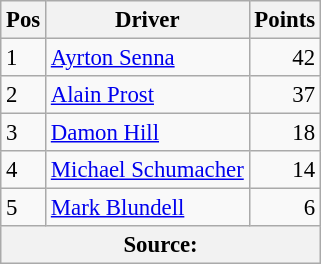<table class="wikitable" style="font-size: 95%;">
<tr>
<th>Pos</th>
<th>Driver</th>
<th>Points</th>
</tr>
<tr>
<td>1</td>
<td> <a href='#'>Ayrton Senna</a></td>
<td align="right">42</td>
</tr>
<tr>
<td>2</td>
<td> <a href='#'>Alain Prost</a></td>
<td align="right">37</td>
</tr>
<tr>
<td>3</td>
<td> <a href='#'>Damon Hill</a></td>
<td align="right">18</td>
</tr>
<tr>
<td>4</td>
<td> <a href='#'>Michael Schumacher</a></td>
<td align="right">14</td>
</tr>
<tr>
<td>5</td>
<td> <a href='#'>Mark Blundell</a></td>
<td align="right">6</td>
</tr>
<tr>
<th colspan=4>Source: </th>
</tr>
</table>
